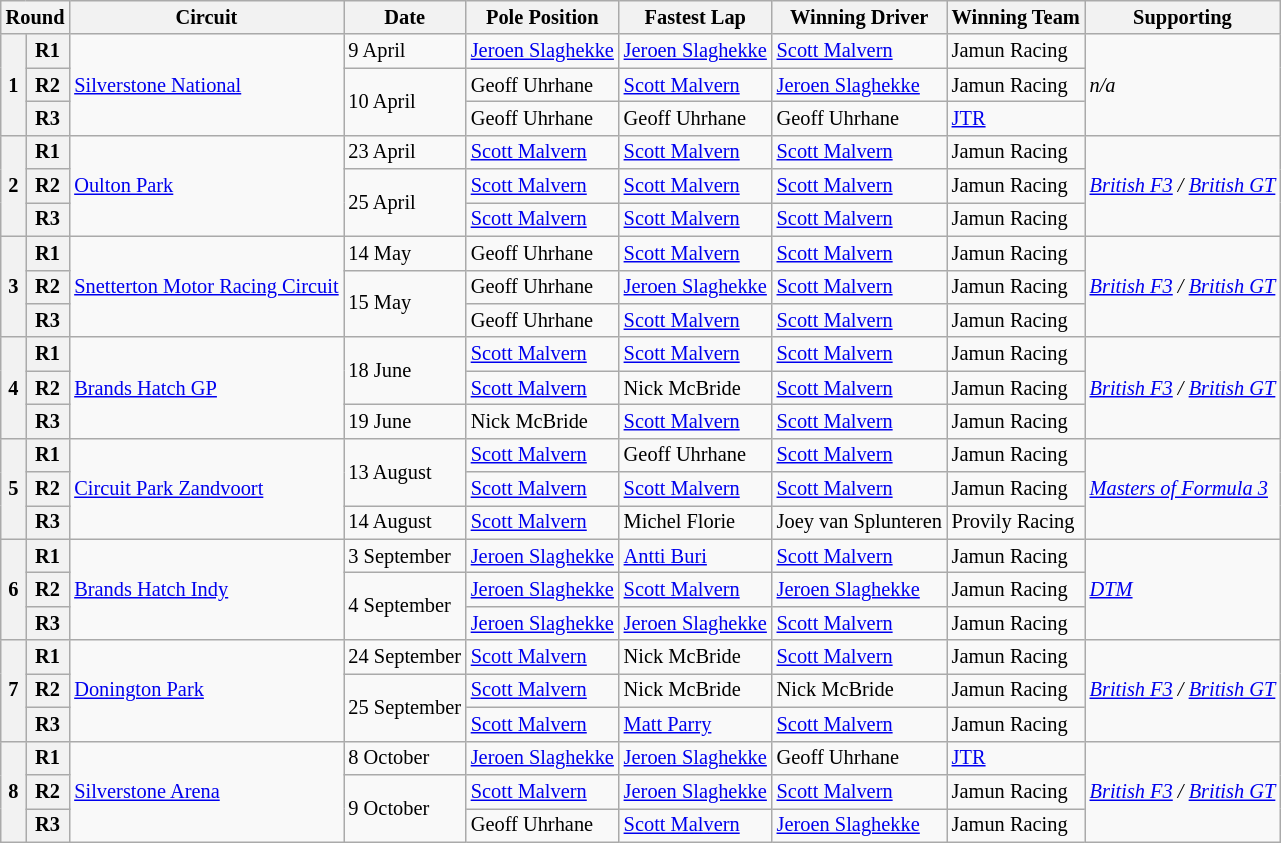<table class="wikitable" style="font-size: 85%">
<tr>
<th colspan=2>Round</th>
<th>Circuit</th>
<th>Date</th>
<th>Pole Position</th>
<th>Fastest Lap</th>
<th>Winning Driver</th>
<th>Winning Team</th>
<th>Supporting</th>
</tr>
<tr>
<th rowspan=3>1</th>
<th>R1</th>
<td rowspan=3> <a href='#'>Silverstone National</a></td>
<td>9 April</td>
<td> <a href='#'>Jeroen Slaghekke</a></td>
<td> <a href='#'>Jeroen Slaghekke</a></td>
<td> <a href='#'>Scott Malvern</a></td>
<td> Jamun Racing</td>
<td rowspan=3><em>n/a</em></td>
</tr>
<tr>
<th>R2</th>
<td rowspan=2>10 April</td>
<td> Geoff Uhrhane</td>
<td> <a href='#'>Scott Malvern</a></td>
<td> <a href='#'>Jeroen Slaghekke</a></td>
<td> Jamun Racing</td>
</tr>
<tr>
<th>R3</th>
<td> Geoff Uhrhane</td>
<td> Geoff Uhrhane</td>
<td> Geoff Uhrhane</td>
<td> <a href='#'>JTR</a></td>
</tr>
<tr>
<th rowspan=3>2</th>
<th>R1</th>
<td rowspan=3> <a href='#'>Oulton Park</a></td>
<td>23 April</td>
<td> <a href='#'>Scott Malvern</a></td>
<td> <a href='#'>Scott Malvern</a></td>
<td> <a href='#'>Scott Malvern</a></td>
<td> Jamun Racing</td>
<td rowspan=3><em><a href='#'>British F3</a> / <a href='#'>British GT</a></em></td>
</tr>
<tr>
<th>R2</th>
<td rowspan=2>25 April</td>
<td> <a href='#'>Scott Malvern</a></td>
<td> <a href='#'>Scott Malvern</a></td>
<td> <a href='#'>Scott Malvern</a></td>
<td> Jamun Racing</td>
</tr>
<tr>
<th>R3</th>
<td> <a href='#'>Scott Malvern</a></td>
<td> <a href='#'>Scott Malvern</a></td>
<td> <a href='#'>Scott Malvern</a></td>
<td> Jamun Racing</td>
</tr>
<tr>
<th rowspan=3>3</th>
<th>R1</th>
<td rowspan=3> <a href='#'>Snetterton Motor Racing Circuit</a></td>
<td>14 May</td>
<td> Geoff Uhrhane</td>
<td> <a href='#'>Scott Malvern</a></td>
<td> <a href='#'>Scott Malvern</a></td>
<td> Jamun Racing</td>
<td rowspan=3><em><a href='#'>British F3</a> / <a href='#'>British GT</a></em></td>
</tr>
<tr>
<th>R2</th>
<td rowspan=2>15 May</td>
<td> Geoff Uhrhane</td>
<td> <a href='#'>Jeroen Slaghekke</a></td>
<td> <a href='#'>Scott Malvern</a></td>
<td> Jamun Racing</td>
</tr>
<tr>
<th>R3</th>
<td> Geoff Uhrhane</td>
<td> <a href='#'>Scott Malvern</a></td>
<td> <a href='#'>Scott Malvern</a></td>
<td> Jamun Racing</td>
</tr>
<tr>
<th rowspan=3>4</th>
<th>R1</th>
<td rowspan=3> <a href='#'>Brands Hatch GP</a></td>
<td rowspan=2>18 June</td>
<td> <a href='#'>Scott Malvern</a></td>
<td> <a href='#'>Scott Malvern</a></td>
<td> <a href='#'>Scott Malvern</a></td>
<td> Jamun Racing</td>
<td rowspan=3><em><a href='#'>British F3</a> / <a href='#'>British GT</a></em></td>
</tr>
<tr>
<th>R2</th>
<td> <a href='#'>Scott Malvern</a></td>
<td> Nick McBride</td>
<td> <a href='#'>Scott Malvern</a></td>
<td> Jamun Racing</td>
</tr>
<tr>
<th>R3</th>
<td>19 June</td>
<td> Nick McBride</td>
<td> <a href='#'>Scott Malvern</a></td>
<td> <a href='#'>Scott Malvern</a></td>
<td> Jamun Racing</td>
</tr>
<tr>
<th rowspan=3>5</th>
<th>R1</th>
<td rowspan=3> <a href='#'>Circuit Park Zandvoort</a></td>
<td rowspan=2>13 August</td>
<td> <a href='#'>Scott Malvern</a></td>
<td> Geoff Uhrhane</td>
<td> <a href='#'>Scott Malvern</a></td>
<td> Jamun Racing</td>
<td rowspan=3><em><a href='#'>Masters of Formula 3</a></em></td>
</tr>
<tr>
<th>R2</th>
<td> <a href='#'>Scott Malvern</a></td>
<td> <a href='#'>Scott Malvern</a></td>
<td> <a href='#'>Scott Malvern</a></td>
<td> Jamun Racing</td>
</tr>
<tr>
<th>R3</th>
<td>14 August</td>
<td> <a href='#'>Scott Malvern</a></td>
<td> Michel Florie</td>
<td> Joey van Splunteren</td>
<td> Provily Racing</td>
</tr>
<tr>
<th rowspan=3>6</th>
<th>R1</th>
<td rowspan=3> <a href='#'>Brands Hatch Indy</a></td>
<td>3 September</td>
<td> <a href='#'>Jeroen Slaghekke</a></td>
<td> <a href='#'>Antti Buri</a></td>
<td> <a href='#'>Scott Malvern</a></td>
<td> Jamun Racing</td>
<td rowspan=3><em><a href='#'>DTM</a></em></td>
</tr>
<tr>
<th>R2</th>
<td rowspan=2>4 September</td>
<td> <a href='#'>Jeroen Slaghekke</a></td>
<td> <a href='#'>Scott Malvern</a></td>
<td> <a href='#'>Jeroen Slaghekke</a></td>
<td> Jamun Racing</td>
</tr>
<tr>
<th>R3</th>
<td> <a href='#'>Jeroen Slaghekke</a></td>
<td> <a href='#'>Jeroen Slaghekke</a></td>
<td> <a href='#'>Scott Malvern</a></td>
<td> Jamun Racing</td>
</tr>
<tr>
<th rowspan=3>7</th>
<th>R1</th>
<td rowspan=3> <a href='#'>Donington Park</a></td>
<td>24 September</td>
<td> <a href='#'>Scott Malvern</a></td>
<td> Nick McBride</td>
<td> <a href='#'>Scott Malvern</a></td>
<td> Jamun Racing</td>
<td rowspan=3><em><a href='#'>British F3</a> / <a href='#'>British GT</a></em></td>
</tr>
<tr>
<th>R2</th>
<td rowspan=2>25 September</td>
<td> <a href='#'>Scott Malvern</a></td>
<td> Nick McBride</td>
<td> Nick McBride</td>
<td> Jamun Racing</td>
</tr>
<tr>
<th>R3</th>
<td> <a href='#'>Scott Malvern</a></td>
<td> <a href='#'>Matt Parry</a></td>
<td> <a href='#'>Scott Malvern</a></td>
<td> Jamun Racing</td>
</tr>
<tr>
<th rowspan=3>8</th>
<th>R1</th>
<td rowspan=3> <a href='#'>Silverstone Arena</a></td>
<td>8 October</td>
<td> <a href='#'>Jeroen Slaghekke</a></td>
<td> <a href='#'>Jeroen Slaghekke</a></td>
<td> Geoff Uhrhane</td>
<td> <a href='#'>JTR</a></td>
<td rowspan=3><em><a href='#'>British F3</a> / <a href='#'>British GT</a></em></td>
</tr>
<tr>
<th>R2</th>
<td rowspan=2>9 October</td>
<td> <a href='#'>Scott Malvern</a></td>
<td> <a href='#'>Jeroen Slaghekke</a></td>
<td> <a href='#'>Scott Malvern</a></td>
<td> Jamun Racing</td>
</tr>
<tr>
<th>R3</th>
<td> Geoff Uhrhane</td>
<td> <a href='#'>Scott Malvern</a></td>
<td> <a href='#'>Jeroen Slaghekke</a></td>
<td> Jamun Racing</td>
</tr>
</table>
